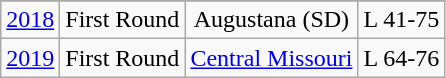<table class="wikitable" style="text-align:center">
<tr>
</tr>
<tr style="text-align:center;">
<td><a href='#'>2018</a></td>
<td>First Round</td>
<td>Augustana (SD)</td>
<td>L 41-75</td>
</tr>
<tr>
<td><a href='#'>2019</a></td>
<td>First Round</td>
<td><a href='#'>Central Missouri</a></td>
<td>L 64-76</td>
</tr>
</table>
